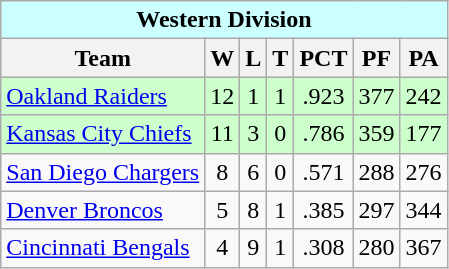<table class="wikitable" style="text-align:center">
<tr bgcolor="#ccffff">
<td colspan="7" align="center"><strong>Western Division</strong></td>
</tr>
<tr bgcolor="#efefef">
<th>Team</th>
<th>W</th>
<th>L</th>
<th>T</th>
<th>PCT</th>
<th>PF</th>
<th>PA</th>
</tr>
<tr style="background:#ccffcc">
<td align="left"><a href='#'>Oakland Raiders</a></td>
<td>12</td>
<td>1</td>
<td>1</td>
<td>.923</td>
<td>377</td>
<td>242</td>
</tr>
<tr style="background:#ccffcc">
<td align="left"><a href='#'>Kansas City Chiefs</a></td>
<td>11</td>
<td>3</td>
<td>0</td>
<td>.786</td>
<td>359</td>
<td>177</td>
</tr>
<tr>
<td align="left"><a href='#'>San Diego Chargers</a></td>
<td>8</td>
<td>6</td>
<td>0</td>
<td>.571</td>
<td>288</td>
<td>276</td>
</tr>
<tr>
<td align="left"><a href='#'>Denver Broncos</a></td>
<td>5</td>
<td>8</td>
<td>1</td>
<td>.385</td>
<td>297</td>
<td>344</td>
</tr>
<tr>
<td align="left"><a href='#'>Cincinnati Bengals</a></td>
<td>4</td>
<td>9</td>
<td>1</td>
<td>.308</td>
<td>280</td>
<td>367</td>
</tr>
</table>
